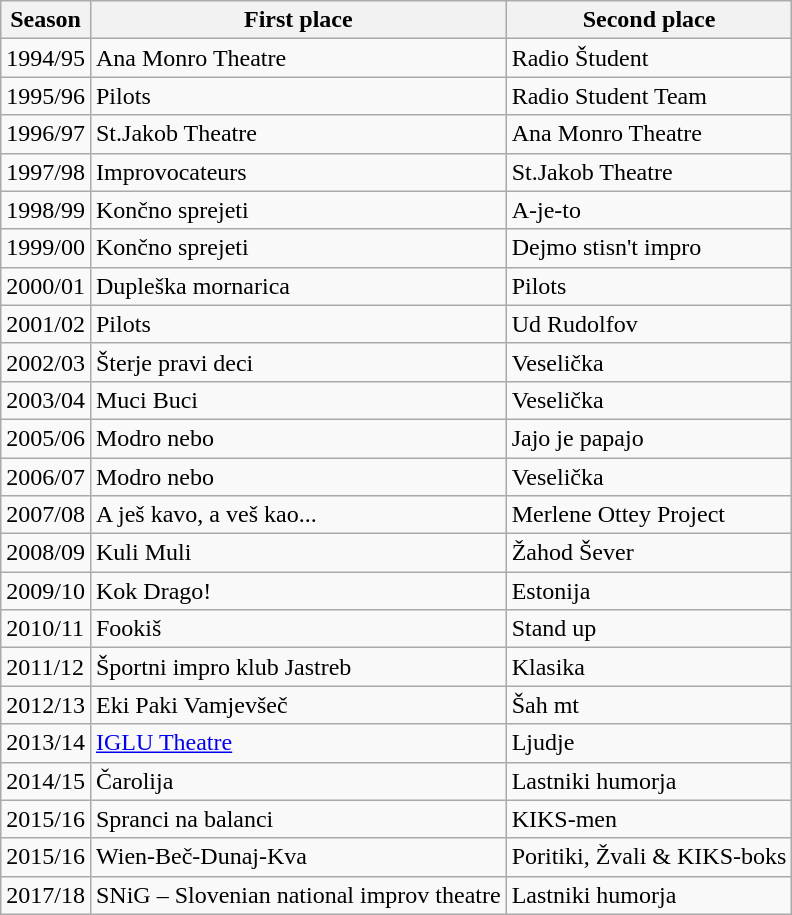<table class="wikitable">
<tr>
<th>Season</th>
<th>First place</th>
<th>Second place</th>
</tr>
<tr>
<td>1994/95</td>
<td>Ana Monro Theatre</td>
<td>Radio Študent</td>
</tr>
<tr>
<td>1995/96</td>
<td>Pilots</td>
<td>Radio Student Team</td>
</tr>
<tr>
<td>1996/97</td>
<td>St.Jakob Theatre</td>
<td>Ana Monro Theatre</td>
</tr>
<tr>
<td>1997/98</td>
<td>Improvocateurs</td>
<td>St.Jakob Theatre</td>
</tr>
<tr>
<td>1998/99</td>
<td>Končno sprejeti</td>
<td>A-je-to</td>
</tr>
<tr>
<td>1999/00</td>
<td>Končno sprejeti</td>
<td>Dejmo stisn't impro</td>
</tr>
<tr>
<td>2000/01</td>
<td>Dupleška mornarica</td>
<td>Pilots</td>
</tr>
<tr>
<td>2001/02</td>
<td>Pilots</td>
<td>Ud Rudolfov</td>
</tr>
<tr>
<td>2002/03</td>
<td>Šterje pravi deci</td>
<td>Veselička</td>
</tr>
<tr>
<td>2003/04</td>
<td>Muci Buci</td>
<td>Veselička</td>
</tr>
<tr>
<td>2005/06</td>
<td>Modro nebo</td>
<td>Jajo je papajo</td>
</tr>
<tr>
<td>2006/07</td>
<td>Modro nebo</td>
<td>Veselička</td>
</tr>
<tr>
<td>2007/08</td>
<td>A ješ kavo, a veš kao...</td>
<td>Merlene Ottey Project</td>
</tr>
<tr>
<td>2008/09</td>
<td>Kuli Muli</td>
<td>Žahod Šever</td>
</tr>
<tr>
<td>2009/10</td>
<td>Kok Drago!</td>
<td>Estonija</td>
</tr>
<tr>
<td>2010/11</td>
<td>Fookiš</td>
<td>Stand up</td>
</tr>
<tr>
<td>2011/12</td>
<td>Športni impro klub Jastreb</td>
<td>Klasika</td>
</tr>
<tr>
<td>2012/13</td>
<td>Eki Paki Vamjevšeč</td>
<td>Šah mt</td>
</tr>
<tr>
<td>2013/14</td>
<td><a href='#'>IGLU Theatre</a></td>
<td>Ljudje</td>
</tr>
<tr>
<td>2014/15</td>
<td>Čarolija</td>
<td>Lastniki humorja</td>
</tr>
<tr>
<td>2015/16</td>
<td>Spranci na balanci</td>
<td>KIKS-men</td>
</tr>
<tr>
<td>2015/16</td>
<td>Wien-Beč-Dunaj-Kva</td>
<td>Poritiki, Žvali & KIKS-boks</td>
</tr>
<tr>
<td>2017/18</td>
<td>SNiG – Slovenian national improv theatre</td>
<td>Lastniki humorja</td>
</tr>
</table>
